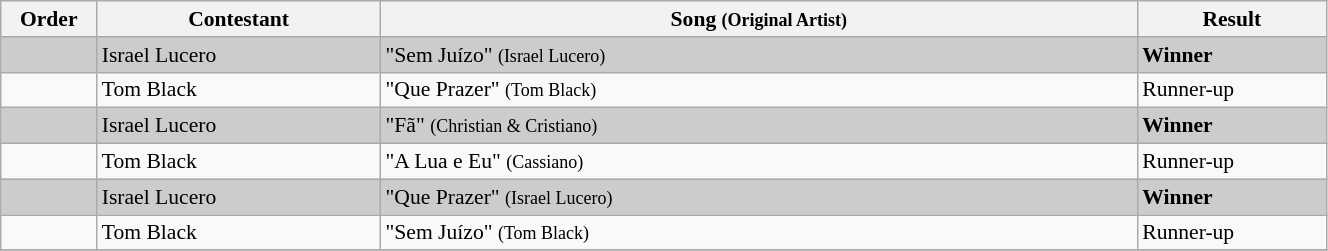<table class="wikitable" style="font-size:90%; width:70%; text-align: left;">
<tr>
<th width="05%">Order</th>
<th width="15%">Contestant</th>
<th width="40%">Song <small>(Original Artist)</small></th>
<th width="10%">Result</th>
</tr>
<tr>
<td bgcolor="CCCCCC"></td>
<td bgcolor="CCCCCC">Israel Lucero</td>
<td bgcolor="CCCCCC">"Sem Juízo" <small>(Israel Lucero)</small></td>
<td bgcolor="CCCCCC"><strong>Winner</strong></td>
</tr>
<tr>
<td></td>
<td>Tom Black</td>
<td>"Que Prazer" <small>(Tom Black)</small></td>
<td>Runner-up</td>
</tr>
<tr>
<td bgcolor="CCCCCC"></td>
<td bgcolor="CCCCCC">Israel Lucero</td>
<td bgcolor="CCCCCC">"Fã" <small>(Christian & Cristiano)</small></td>
<td bgcolor="CCCCCC"><strong>Winner</strong></td>
</tr>
<tr>
<td></td>
<td>Tom Black</td>
<td>"A Lua e Eu" <small>(Cassiano)</small></td>
<td>Runner-up</td>
</tr>
<tr>
<td bgcolor="CCCCCC"></td>
<td bgcolor="CCCCCC">Israel Lucero</td>
<td bgcolor="CCCCCC">"Que Prazer" <small>(Israel Lucero)</small></td>
<td bgcolor="CCCCCC"><strong> Winner</strong></td>
</tr>
<tr>
<td></td>
<td>Tom Black</td>
<td>"Sem Juízo" <small>(Tom Black)</small></td>
<td>Runner-up</td>
</tr>
<tr>
</tr>
</table>
